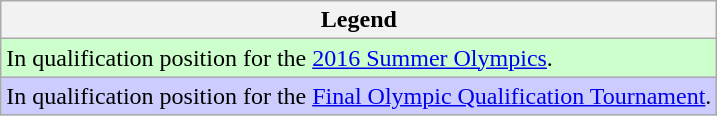<table class="wikitable">
<tr>
<th>Legend</th>
</tr>
<tr bgcolor=ccffcc>
<td>In qualification position for the <a href='#'>2016 Summer Olympics</a>.</td>
</tr>
<tr bgcolor=ccccff>
<td>In qualification position for the <a href='#'>Final Olympic Qualification Tournament</a>.</td>
</tr>
</table>
